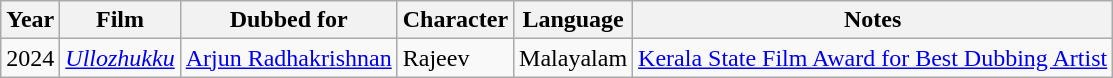<table class="wikitable">
<tr>
<th>Year</th>
<th>Film</th>
<th>Dubbed for</th>
<th>Character</th>
<th>Language</th>
<th>Notes</th>
</tr>
<tr>
<td>2024</td>
<td><em><a href='#'>Ullozhukku</a></em></td>
<td><a href='#'>Arjun Radhakrishnan</a></td>
<td>Rajeev</td>
<td>Malayalam</td>
<td><a href='#'>Kerala State Film Award for Best Dubbing Artist</a></td>
</tr>
</table>
